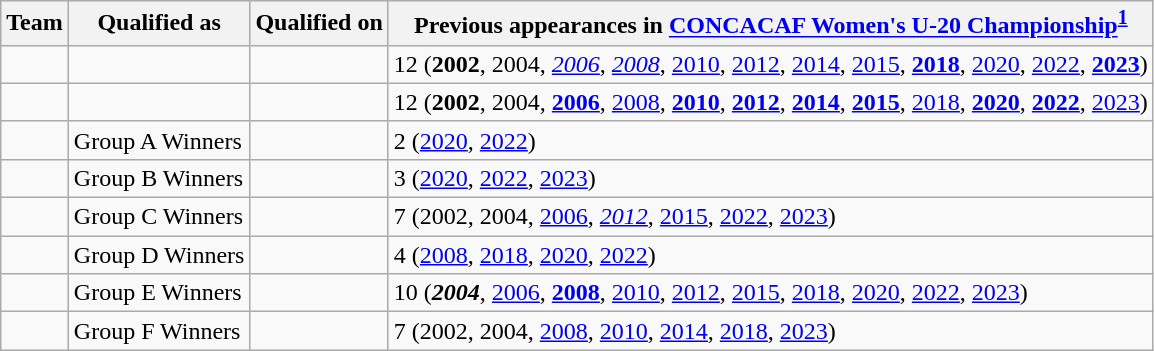<table class="wikitable sortable">
<tr>
<th>Team</th>
<th>Qualified as</th>
<th>Qualified on</th>
<th data-sort-type="number">Previous appearances in <a href='#'>CONCACAF Women's U-20 Championship</a><sup><a href='#'>1</a></sup></th>
</tr>
<tr>
<td></td>
<td></td>
<td></td>
<td>12 (<strong>2002</strong>, 2004, <em><a href='#'>2006</a></em>, <em><a href='#'>2008</a></em>, <a href='#'>2010</a>, <a href='#'>2012</a>, <a href='#'>2014</a>, <a href='#'>2015</a>, <strong><a href='#'>2018</a></strong>, <a href='#'>2020</a>, <a href='#'>2022</a>, <strong><a href='#'>2023</a></strong>)</td>
</tr>
<tr>
<td></td>
<td></td>
<td></td>
<td>12 (<strong>2002</strong>, 2004, <strong><a href='#'>2006</a></strong>, <a href='#'>2008</a>, <strong><a href='#'>2010</a></strong>, <strong><a href='#'>2012</a></strong>, <strong><a href='#'>2014</a></strong>, <strong><a href='#'>2015</a></strong>, <a href='#'>2018</a>, <strong><a href='#'>2020</a></strong>, <strong><a href='#'>2022</a></strong>, <a href='#'>2023</a>)</td>
</tr>
<tr>
<td></td>
<td>Group A Winners</td>
<td></td>
<td>2 (<a href='#'>2020</a>, <a href='#'>2022</a>)</td>
</tr>
<tr>
<td></td>
<td>Group B Winners</td>
<td></td>
<td>3 (<a href='#'>2020</a>, <a href='#'>2022</a>, <a href='#'>2023</a>)</td>
</tr>
<tr>
<td></td>
<td>Group C Winners</td>
<td></td>
<td>7 (2002, 2004, <a href='#'>2006</a>, <em><a href='#'>2012</a></em>, <a href='#'>2015</a>, <a href='#'>2022</a>, <a href='#'>2023</a>)</td>
</tr>
<tr>
<td></td>
<td>Group D Winners</td>
<td></td>
<td>4 (<a href='#'>2008</a>, <a href='#'>2018</a>, <a href='#'>2020</a>, <a href='#'>2022</a>)</td>
</tr>
<tr>
<td></td>
<td>Group E Winners</td>
<td></td>
<td>10 (<strong><em>2004</em></strong>, <a href='#'>2006</a>, <strong><a href='#'>2008</a></strong>, <a href='#'>2010</a>, <a href='#'>2012</a>, <a href='#'>2015</a>, <a href='#'>2018</a>, <a href='#'>2020</a>, <a href='#'>2022</a>, <a href='#'>2023</a>)</td>
</tr>
<tr>
<td></td>
<td>Group F Winners</td>
<td></td>
<td>7 (2002, 2004, <a href='#'>2008</a>, <a href='#'>2010</a>, <a href='#'>2014</a>, <a href='#'>2018</a>, <a href='#'>2023</a>)</td>
</tr>
</table>
